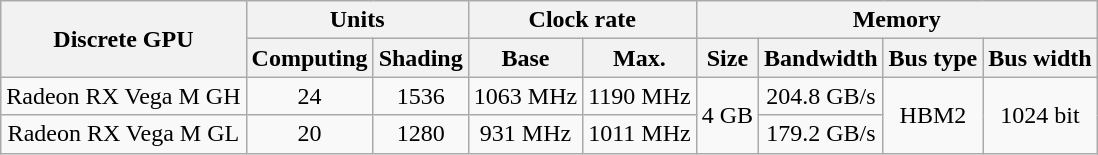<table class="wikitable sortable" style="text-align:center;">
<tr>
<th rowspan="2">Discrete GPU</th>
<th colspan="2">Units</th>
<th colspan="2">Clock rate</th>
<th colspan="4">Memory</th>
</tr>
<tr>
<th>Computing</th>
<th>Shading</th>
<th>Base</th>
<th>Max.</th>
<th>Size</th>
<th>Bandwidth</th>
<th>Bus type</th>
<th>Bus width</th>
</tr>
<tr>
<td>Radeon RX Vega M GH</td>
<td>24</td>
<td>1536</td>
<td>1063 MHz</td>
<td>1190 MHz</td>
<td rowspan="2">4 GB</td>
<td>204.8 GB/s</td>
<td rowspan="2">HBM2</td>
<td rowspan="2">1024 bit</td>
</tr>
<tr>
<td>Radeon RX Vega M GL</td>
<td>20</td>
<td>1280</td>
<td>931 MHz</td>
<td>1011 MHz</td>
<td>179.2 GB/s</td>
</tr>
</table>
